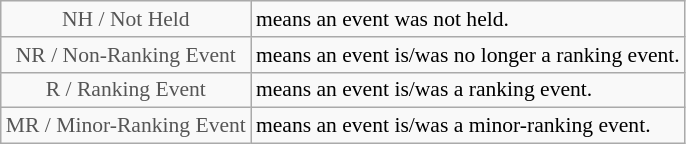<table class="wikitable" style="font-size:90%">
<tr>
<td style="text-align:center; color:#555555;" colspan="4">NH / Not Held</td>
<td>means an event was not held.</td>
</tr>
<tr>
<td style="text-align:center; color:#555555;" colspan="4">NR / Non-Ranking Event</td>
<td>means an event is/was no longer a ranking event.</td>
</tr>
<tr>
<td style="text-align:center; color:#555555;" colspan="4">R / Ranking Event</td>
<td>means an event is/was a ranking event.</td>
</tr>
<tr>
<td style="text-align:center; color:#555555;" colspan="4">MR / Minor-Ranking Event</td>
<td>means an event is/was a minor-ranking event.</td>
</tr>
</table>
